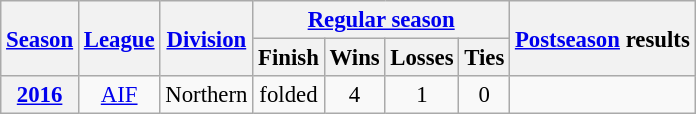<table class="wikitable" style="text-align:center; font-size: 95%;">
<tr>
<th rowspan="2"><a href='#'>Season</a></th>
<th rowspan="2"><a href='#'>League</a></th>
<th rowspan="2"><a href='#'>Division</a></th>
<th colspan="4"><a href='#'>Regular season</a></th>
<th rowspan="2"><a href='#'>Postseason</a> results</th>
</tr>
<tr>
<th>Finish</th>
<th>Wins</th>
<th>Losses</th>
<th>Ties</th>
</tr>
<tr>
<th><a href='#'>2016</a></th>
<td><a href='#'>AIF</a></td>
<td>Northern</td>
<td>folded</td>
<td>4</td>
<td>1</td>
<td>0</td>
<td></td>
</tr>
</table>
